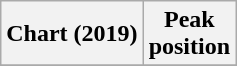<table class="wikitable plainrowheaders" style="text-align:center">
<tr>
<th scope="col">Chart (2019)</th>
<th scope="col">Peak<br>position</th>
</tr>
<tr>
</tr>
</table>
